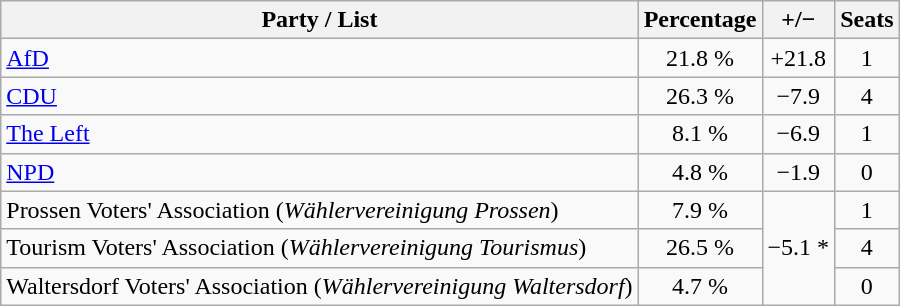<table class="wikitable" style="text-align:center;">
<tr>
<th>Party / List</th>
<th>Percentage</th>
<th>+/−</th>
<th>Seats</th>
</tr>
<tr>
<td align="left"><a href='#'>AfD</a></td>
<td>21.8 %</td>
<td>+21.8</td>
<td>1</td>
</tr>
<tr>
<td align="left"><a href='#'>CDU</a></td>
<td>26.3 %</td>
<td>−7.9</td>
<td>4</td>
</tr>
<tr>
<td align="left"><a href='#'>The Left</a></td>
<td>8.1 %</td>
<td>−6.9</td>
<td>1</td>
</tr>
<tr>
<td align="left"><a href='#'>NPD</a></td>
<td>4.8 %</td>
<td>−1.9</td>
<td>0</td>
</tr>
<tr>
<td align="left">Prossen Voters' Association (<em>Wählervereinigung Prossen</em>)</td>
<td>7.9 %</td>
<td rowspan="3">−5.1 *</td>
<td>1</td>
</tr>
<tr>
<td align="left">Tourism Voters' Association (<em>Wählervereinigung Tourismus</em>)</td>
<td>26.5 %</td>
<td>4</td>
</tr>
<tr>
<td align="left">Waltersdorf Voters' Association (<em>Wählervereinigung Waltersdorf</em>)</td>
<td>4.7 %</td>
<td>0</td>
</tr>
</table>
